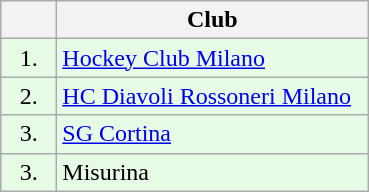<table class="wikitable">
<tr>
<th width="30"></th>
<th width="200">Club</th>
</tr>
<tr bgcolor="#e6fae6" align="center">
<td>1.</td>
<td align="left"><a href='#'>Hockey Club Milano</a></td>
</tr>
<tr bgcolor="#e6fae6" align="center">
<td>2.</td>
<td align="left"><a href='#'>HC Diavoli Rossoneri Milano</a></td>
</tr>
<tr bgcolor="#e6fae6" align="center">
<td>3.</td>
<td align="left"><a href='#'>SG Cortina</a></td>
</tr>
<tr bgcolor="#e6fae6" align="center">
<td>3.</td>
<td align="left">Misurina</td>
</tr>
</table>
